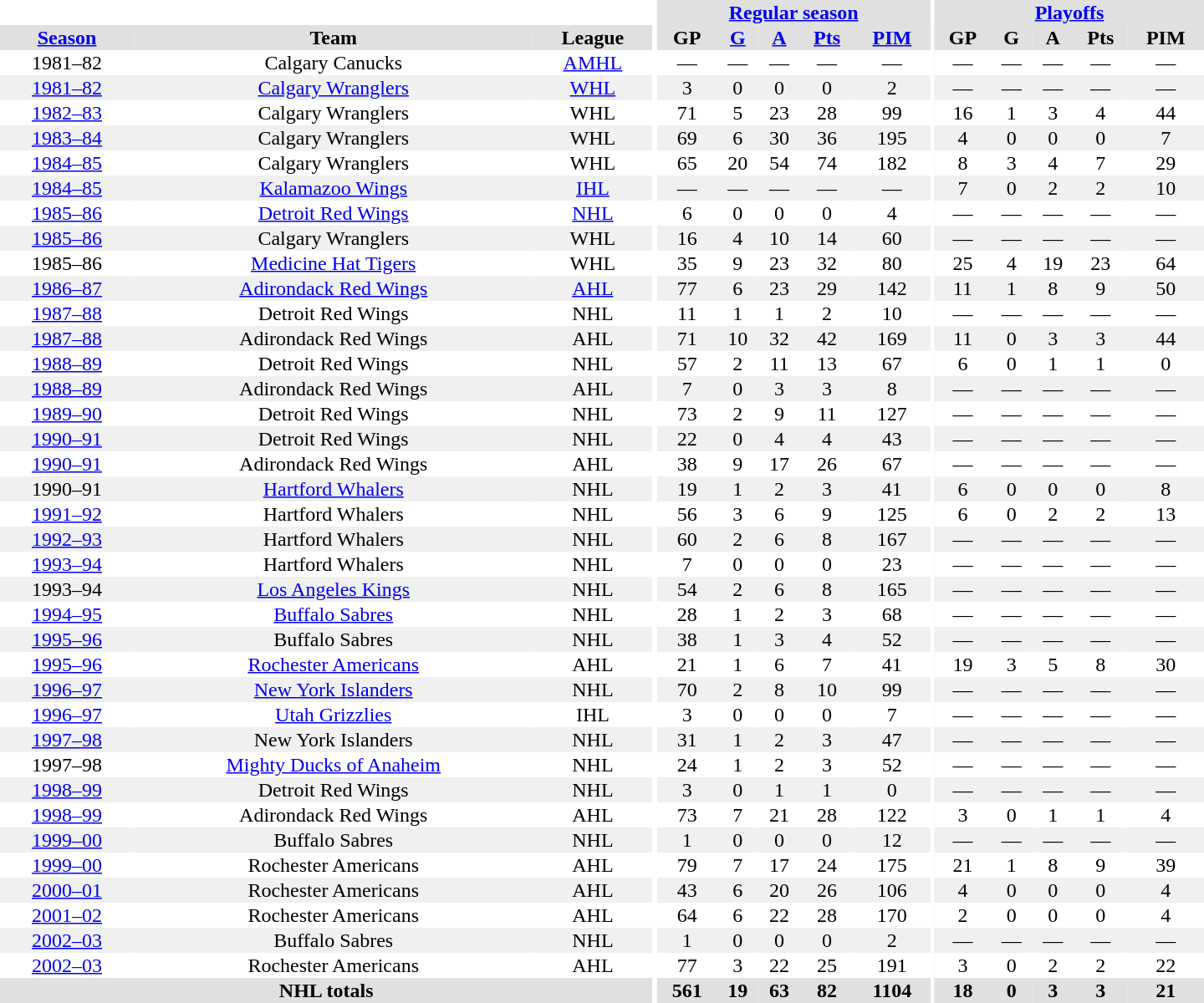<table border="0" cellpadding="1" cellspacing="0" style="text-align:center; width:60em">
<tr bgcolor="#e0e0e0">
<th colspan="3" bgcolor="#ffffff"></th>
<th rowspan="100" bgcolor="#ffffff"></th>
<th colspan="5"><a href='#'>Regular season</a></th>
<th rowspan="100" bgcolor="#ffffff"></th>
<th colspan="5"><a href='#'>Playoffs</a></th>
</tr>
<tr bgcolor="#e0e0e0">
<th><a href='#'>Season</a></th>
<th>Team</th>
<th>League</th>
<th>GP</th>
<th><a href='#'>G</a></th>
<th><a href='#'>A</a></th>
<th><a href='#'>Pts</a></th>
<th><a href='#'>PIM</a></th>
<th>GP</th>
<th>G</th>
<th>A</th>
<th>Pts</th>
<th>PIM</th>
</tr>
<tr>
<td>1981–82</td>
<td>Calgary Canucks</td>
<td><a href='#'>AMHL</a></td>
<td>—</td>
<td>—</td>
<td>—</td>
<td>—</td>
<td>—</td>
<td>—</td>
<td>—</td>
<td>—</td>
<td>—</td>
<td>—</td>
</tr>
<tr bgcolor="#f0f0f0">
<td><a href='#'>1981–82</a></td>
<td><a href='#'>Calgary Wranglers</a></td>
<td><a href='#'>WHL</a></td>
<td>3</td>
<td>0</td>
<td>0</td>
<td>0</td>
<td>2</td>
<td>—</td>
<td>—</td>
<td>—</td>
<td>—</td>
<td>—</td>
</tr>
<tr>
<td><a href='#'>1982–83</a></td>
<td>Calgary Wranglers</td>
<td>WHL</td>
<td>71</td>
<td>5</td>
<td>23</td>
<td>28</td>
<td>99</td>
<td>16</td>
<td>1</td>
<td>3</td>
<td>4</td>
<td>44</td>
</tr>
<tr bgcolor="#f0f0f0">
<td><a href='#'>1983–84</a></td>
<td>Calgary Wranglers</td>
<td>WHL</td>
<td>69</td>
<td>6</td>
<td>30</td>
<td>36</td>
<td>195</td>
<td>4</td>
<td>0</td>
<td>0</td>
<td>0</td>
<td>7</td>
</tr>
<tr>
<td><a href='#'>1984–85</a></td>
<td>Calgary Wranglers</td>
<td>WHL</td>
<td>65</td>
<td>20</td>
<td>54</td>
<td>74</td>
<td>182</td>
<td>8</td>
<td>3</td>
<td>4</td>
<td>7</td>
<td>29</td>
</tr>
<tr bgcolor="#f0f0f0">
<td><a href='#'>1984–85</a></td>
<td><a href='#'>Kalamazoo Wings</a></td>
<td><a href='#'>IHL</a></td>
<td>—</td>
<td>—</td>
<td>—</td>
<td>—</td>
<td>—</td>
<td>7</td>
<td>0</td>
<td>2</td>
<td>2</td>
<td>10</td>
</tr>
<tr>
<td><a href='#'>1985–86</a></td>
<td><a href='#'>Detroit Red Wings</a></td>
<td><a href='#'>NHL</a></td>
<td>6</td>
<td>0</td>
<td>0</td>
<td>0</td>
<td>4</td>
<td>—</td>
<td>—</td>
<td>—</td>
<td>—</td>
<td>—</td>
</tr>
<tr bgcolor="#f0f0f0">
<td><a href='#'>1985–86</a></td>
<td>Calgary Wranglers</td>
<td>WHL</td>
<td>16</td>
<td>4</td>
<td>10</td>
<td>14</td>
<td>60</td>
<td>—</td>
<td>—</td>
<td>—</td>
<td>—</td>
<td>—</td>
</tr>
<tr>
<td>1985–86</td>
<td><a href='#'>Medicine Hat Tigers</a></td>
<td>WHL</td>
<td>35</td>
<td>9</td>
<td>23</td>
<td>32</td>
<td>80</td>
<td>25</td>
<td>4</td>
<td>19</td>
<td>23</td>
<td>64</td>
</tr>
<tr bgcolor="#f0f0f0">
<td><a href='#'>1986–87</a></td>
<td><a href='#'>Adirondack Red Wings</a></td>
<td><a href='#'>AHL</a></td>
<td>77</td>
<td>6</td>
<td>23</td>
<td>29</td>
<td>142</td>
<td>11</td>
<td>1</td>
<td>8</td>
<td>9</td>
<td>50</td>
</tr>
<tr>
<td><a href='#'>1987–88</a></td>
<td>Detroit Red Wings</td>
<td>NHL</td>
<td>11</td>
<td>1</td>
<td>1</td>
<td>2</td>
<td>10</td>
<td>—</td>
<td>—</td>
<td>—</td>
<td>—</td>
<td>—</td>
</tr>
<tr bgcolor="#f0f0f0">
<td><a href='#'>1987–88</a></td>
<td>Adirondack Red Wings</td>
<td>AHL</td>
<td>71</td>
<td>10</td>
<td>32</td>
<td>42</td>
<td>169</td>
<td>11</td>
<td>0</td>
<td>3</td>
<td>3</td>
<td>44</td>
</tr>
<tr>
<td><a href='#'>1988–89</a></td>
<td>Detroit Red Wings</td>
<td>NHL</td>
<td>57</td>
<td>2</td>
<td>11</td>
<td>13</td>
<td>67</td>
<td>6</td>
<td>0</td>
<td>1</td>
<td>1</td>
<td>0</td>
</tr>
<tr bgcolor="#f0f0f0">
<td><a href='#'>1988–89</a></td>
<td>Adirondack Red Wings</td>
<td>AHL</td>
<td>7</td>
<td>0</td>
<td>3</td>
<td>3</td>
<td>8</td>
<td>—</td>
<td>—</td>
<td>—</td>
<td>—</td>
<td>—</td>
</tr>
<tr>
<td><a href='#'>1989–90</a></td>
<td>Detroit Red Wings</td>
<td>NHL</td>
<td>73</td>
<td>2</td>
<td>9</td>
<td>11</td>
<td>127</td>
<td>—</td>
<td>—</td>
<td>—</td>
<td>—</td>
<td>—</td>
</tr>
<tr bgcolor="#f0f0f0">
<td><a href='#'>1990–91</a></td>
<td>Detroit Red Wings</td>
<td>NHL</td>
<td>22</td>
<td>0</td>
<td>4</td>
<td>4</td>
<td>43</td>
<td>—</td>
<td>—</td>
<td>—</td>
<td>—</td>
<td>—</td>
</tr>
<tr>
<td><a href='#'>1990–91</a></td>
<td>Adirondack Red Wings</td>
<td>AHL</td>
<td>38</td>
<td>9</td>
<td>17</td>
<td>26</td>
<td>67</td>
<td>—</td>
<td>—</td>
<td>—</td>
<td>—</td>
<td>—</td>
</tr>
<tr bgcolor="#f0f0f0">
<td>1990–91</td>
<td><a href='#'>Hartford Whalers</a></td>
<td>NHL</td>
<td>19</td>
<td>1</td>
<td>2</td>
<td>3</td>
<td>41</td>
<td>6</td>
<td>0</td>
<td>0</td>
<td>0</td>
<td>8</td>
</tr>
<tr>
<td><a href='#'>1991–92</a></td>
<td>Hartford Whalers</td>
<td>NHL</td>
<td>56</td>
<td>3</td>
<td>6</td>
<td>9</td>
<td>125</td>
<td>6</td>
<td>0</td>
<td>2</td>
<td>2</td>
<td>13</td>
</tr>
<tr bgcolor="#f0f0f0">
<td><a href='#'>1992–93</a></td>
<td>Hartford Whalers</td>
<td>NHL</td>
<td>60</td>
<td>2</td>
<td>6</td>
<td>8</td>
<td>167</td>
<td>—</td>
<td>—</td>
<td>—</td>
<td>—</td>
<td>—</td>
</tr>
<tr>
<td><a href='#'>1993–94</a></td>
<td>Hartford Whalers</td>
<td>NHL</td>
<td>7</td>
<td>0</td>
<td>0</td>
<td>0</td>
<td>23</td>
<td>—</td>
<td>—</td>
<td>—</td>
<td>—</td>
<td>—</td>
</tr>
<tr bgcolor="#f0f0f0">
<td>1993–94</td>
<td><a href='#'>Los Angeles Kings</a></td>
<td>NHL</td>
<td>54</td>
<td>2</td>
<td>6</td>
<td>8</td>
<td>165</td>
<td>—</td>
<td>—</td>
<td>—</td>
<td>—</td>
<td>—</td>
</tr>
<tr>
<td><a href='#'>1994–95</a></td>
<td><a href='#'>Buffalo Sabres</a></td>
<td>NHL</td>
<td>28</td>
<td>1</td>
<td>2</td>
<td>3</td>
<td>68</td>
<td>—</td>
<td>—</td>
<td>—</td>
<td>—</td>
<td>—</td>
</tr>
<tr bgcolor="#f0f0f0">
<td><a href='#'>1995–96</a></td>
<td>Buffalo Sabres</td>
<td>NHL</td>
<td>38</td>
<td>1</td>
<td>3</td>
<td>4</td>
<td>52</td>
<td>—</td>
<td>—</td>
<td>—</td>
<td>—</td>
<td>—</td>
</tr>
<tr>
<td><a href='#'>1995–96</a></td>
<td><a href='#'>Rochester Americans</a></td>
<td>AHL</td>
<td>21</td>
<td>1</td>
<td>6</td>
<td>7</td>
<td>41</td>
<td>19</td>
<td>3</td>
<td>5</td>
<td>8</td>
<td>30</td>
</tr>
<tr bgcolor="#f0f0f0">
<td><a href='#'>1996–97</a></td>
<td><a href='#'>New York Islanders</a></td>
<td>NHL</td>
<td>70</td>
<td>2</td>
<td>8</td>
<td>10</td>
<td>99</td>
<td>—</td>
<td>—</td>
<td>—</td>
<td>—</td>
<td>—</td>
</tr>
<tr>
<td><a href='#'>1996–97</a></td>
<td><a href='#'>Utah Grizzlies</a></td>
<td>IHL</td>
<td>3</td>
<td>0</td>
<td>0</td>
<td>0</td>
<td>7</td>
<td>—</td>
<td>—</td>
<td>—</td>
<td>—</td>
<td>—</td>
</tr>
<tr bgcolor="#f0f0f0">
<td><a href='#'>1997–98</a></td>
<td>New York Islanders</td>
<td>NHL</td>
<td>31</td>
<td>1</td>
<td>2</td>
<td>3</td>
<td>47</td>
<td>—</td>
<td>—</td>
<td>—</td>
<td>—</td>
<td>—</td>
</tr>
<tr>
<td>1997–98</td>
<td><a href='#'>Mighty Ducks of Anaheim</a></td>
<td>NHL</td>
<td>24</td>
<td>1</td>
<td>2</td>
<td>3</td>
<td>52</td>
<td>—</td>
<td>—</td>
<td>—</td>
<td>—</td>
<td>—</td>
</tr>
<tr bgcolor="#f0f0f0">
<td><a href='#'>1998–99</a></td>
<td>Detroit Red Wings</td>
<td>NHL</td>
<td>3</td>
<td>0</td>
<td>1</td>
<td>1</td>
<td>0</td>
<td>—</td>
<td>—</td>
<td>—</td>
<td>—</td>
<td>—</td>
</tr>
<tr>
<td><a href='#'>1998–99</a></td>
<td>Adirondack Red Wings</td>
<td>AHL</td>
<td>73</td>
<td>7</td>
<td>21</td>
<td>28</td>
<td>122</td>
<td>3</td>
<td>0</td>
<td>1</td>
<td>1</td>
<td>4</td>
</tr>
<tr bgcolor="#f0f0f0">
<td><a href='#'>1999–00</a></td>
<td>Buffalo Sabres</td>
<td>NHL</td>
<td>1</td>
<td>0</td>
<td>0</td>
<td>0</td>
<td>12</td>
<td>—</td>
<td>—</td>
<td>—</td>
<td>—</td>
<td>—</td>
</tr>
<tr>
<td><a href='#'>1999–00</a></td>
<td>Rochester Americans</td>
<td>AHL</td>
<td>79</td>
<td>7</td>
<td>17</td>
<td>24</td>
<td>175</td>
<td>21</td>
<td>1</td>
<td>8</td>
<td>9</td>
<td>39</td>
</tr>
<tr bgcolor="#f0f0f0">
<td><a href='#'>2000–01</a></td>
<td>Rochester Americans</td>
<td>AHL</td>
<td>43</td>
<td>6</td>
<td>20</td>
<td>26</td>
<td>106</td>
<td>4</td>
<td>0</td>
<td>0</td>
<td>0</td>
<td>4</td>
</tr>
<tr>
<td><a href='#'>2001–02</a></td>
<td>Rochester Americans</td>
<td>AHL</td>
<td>64</td>
<td>6</td>
<td>22</td>
<td>28</td>
<td>170</td>
<td>2</td>
<td>0</td>
<td>0</td>
<td>0</td>
<td>4</td>
</tr>
<tr bgcolor="#f0f0f0">
<td><a href='#'>2002–03</a></td>
<td>Buffalo Sabres</td>
<td>NHL</td>
<td>1</td>
<td>0</td>
<td>0</td>
<td>0</td>
<td>2</td>
<td>—</td>
<td>—</td>
<td>—</td>
<td>—</td>
<td>—</td>
</tr>
<tr>
<td><a href='#'>2002–03</a></td>
<td>Rochester Americans</td>
<td>AHL</td>
<td>77</td>
<td>3</td>
<td>22</td>
<td>25</td>
<td>191</td>
<td>3</td>
<td>0</td>
<td>2</td>
<td>2</td>
<td>22</td>
</tr>
<tr bgcolor="#e0e0e0">
<th colspan="3">NHL totals</th>
<th>561</th>
<th>19</th>
<th>63</th>
<th>82</th>
<th>1104</th>
<th>18</th>
<th>0</th>
<th>3</th>
<th>3</th>
<th>21</th>
</tr>
</table>
